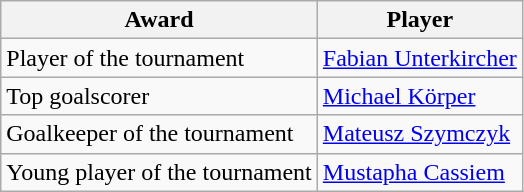<table class="wikitable">
<tr>
<th>Award</th>
<th>Player</th>
</tr>
<tr>
<td>Player of the tournament</td>
<td> <a href='#'>Fabian Unterkircher</a></td>
</tr>
<tr>
<td>Top goalscorer</td>
<td> <a href='#'>Michael Körper</a></td>
</tr>
<tr>
<td>Goalkeeper of the tournament</td>
<td> <a href='#'>Mateusz Szymczyk</a></td>
</tr>
<tr>
<td>Young player of the tournament</td>
<td> <a href='#'>Mustapha Cassiem</a></td>
</tr>
</table>
